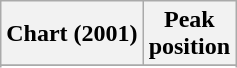<table class="wikitable sortable plainrowheaders">
<tr>
<th>Chart (2001)</th>
<th>Peak<br>position</th>
</tr>
<tr>
</tr>
<tr>
</tr>
<tr>
</tr>
<tr>
</tr>
</table>
